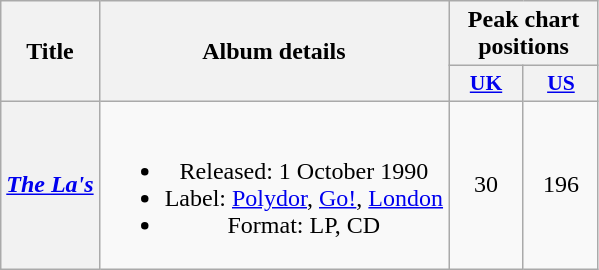<table class="wikitable plainrowheaders" style="text-align:center;">
<tr>
<th rowspan="2">Title</th>
<th rowspan="2">Album details</th>
<th colspan="2">Peak chart positions</th>
</tr>
<tr>
<th scope="col" style="width:3em;font-size:90%;"><a href='#'>UK</a><br></th>
<th scope="col" style="width:3em;font-size:90%;"><a href='#'>US</a><br></th>
</tr>
<tr>
<th scope="row"><em><a href='#'>The La's</a></em></th>
<td><br><ul><li>Released: 1 October 1990</li><li>Label: <a href='#'>Polydor</a>, <a href='#'>Go!</a>, <a href='#'>London</a></li><li>Format: LP, CD</li></ul></td>
<td>30</td>
<td>196</td>
</tr>
</table>
